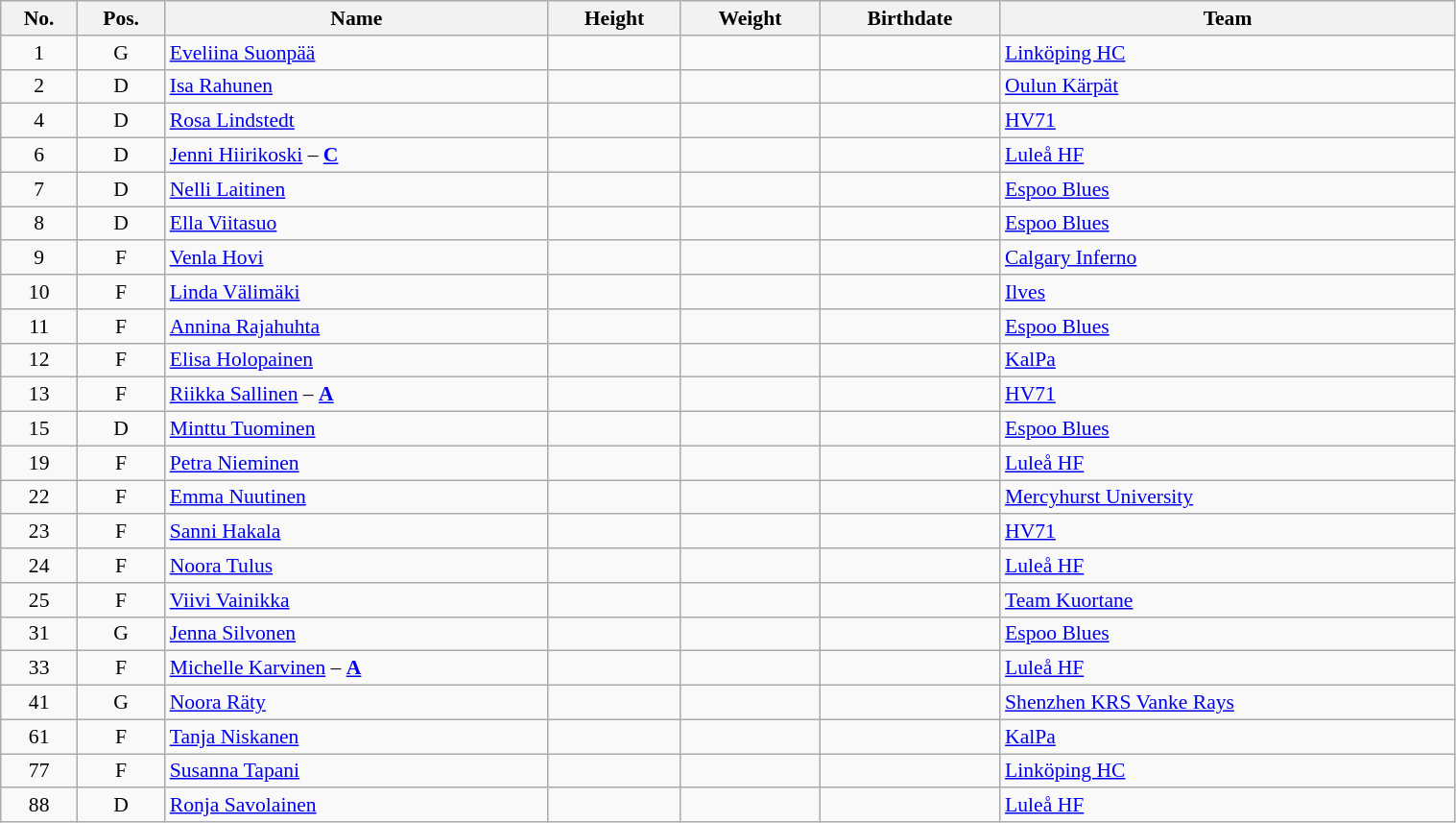<table width="80%" class="wikitable sortable" style="font-size: 90%; text-align: center;">
<tr>
<th>No.</th>
<th>Pos.</th>
<th>Name</th>
<th>Height</th>
<th>Weight</th>
<th>Birthdate</th>
<th>Team</th>
</tr>
<tr>
<td>1</td>
<td>G</td>
<td align=left><a href='#'>Eveliina Suonpää</a></td>
<td></td>
<td></td>
<td></td>
<td style="text-align:left;"> <a href='#'>Linköping HC</a></td>
</tr>
<tr>
<td>2</td>
<td>D</td>
<td align=left><a href='#'>Isa Rahunen</a></td>
<td></td>
<td></td>
<td></td>
<td style="text-align:left;"> <a href='#'>Oulun Kärpät</a></td>
</tr>
<tr>
<td>4</td>
<td>D</td>
<td align=left><a href='#'>Rosa Lindstedt</a></td>
<td></td>
<td></td>
<td></td>
<td style="text-align:left;"> <a href='#'>HV71</a></td>
</tr>
<tr>
<td>6</td>
<td>D</td>
<td align=left><a href='#'>Jenni Hiirikoski</a> –  <strong><a href='#'>C</a></strong></td>
<td></td>
<td></td>
<td></td>
<td style="text-align:left;"> <a href='#'>Luleå HF</a></td>
</tr>
<tr>
<td>7</td>
<td>D</td>
<td align=left><a href='#'>Nelli Laitinen</a></td>
<td></td>
<td></td>
<td></td>
<td style="text-align:left;"> <a href='#'>Espoo Blues</a></td>
</tr>
<tr>
<td>8</td>
<td>D</td>
<td align=left><a href='#'>Ella Viitasuo</a></td>
<td></td>
<td></td>
<td></td>
<td style="text-align:left;"> <a href='#'>Espoo Blues</a></td>
</tr>
<tr>
<td>9</td>
<td>F</td>
<td align=left><a href='#'>Venla Hovi</a></td>
<td></td>
<td></td>
<td></td>
<td style="text-align:left;"> <a href='#'>Calgary Inferno</a></td>
</tr>
<tr>
<td>10</td>
<td>F</td>
<td align=left><a href='#'>Linda Välimäki</a></td>
<td></td>
<td></td>
<td></td>
<td style="text-align:left;"> <a href='#'>Ilves</a></td>
</tr>
<tr>
<td>11</td>
<td>F</td>
<td align=left><a href='#'>Annina Rajahuhta</a></td>
<td></td>
<td></td>
<td></td>
<td style="text-align:left;"> <a href='#'>Espoo Blues</a></td>
</tr>
<tr>
<td>12</td>
<td>F</td>
<td align=left><a href='#'>Elisa Holopainen</a></td>
<td></td>
<td></td>
<td></td>
<td style="text-align:left;"> <a href='#'>KalPa</a></td>
</tr>
<tr>
<td>13</td>
<td>F</td>
<td align=left><a href='#'>Riikka Sallinen</a> – <strong><a href='#'>A</a></strong></td>
<td></td>
<td></td>
<td></td>
<td style="text-align:left;"> <a href='#'>HV71</a></td>
</tr>
<tr>
<td>15</td>
<td>D</td>
<td align=left><a href='#'>Minttu Tuominen</a></td>
<td></td>
<td></td>
<td></td>
<td style="text-align:left;"> <a href='#'>Espoo Blues</a></td>
</tr>
<tr>
<td>19</td>
<td>F</td>
<td align=left><a href='#'>Petra Nieminen</a></td>
<td></td>
<td></td>
<td></td>
<td style="text-align:left;"> <a href='#'>Luleå HF</a></td>
</tr>
<tr>
<td>22</td>
<td>F</td>
<td align=left><a href='#'>Emma Nuutinen</a></td>
<td></td>
<td></td>
<td></td>
<td style="text-align:left;"> <a href='#'>Mercyhurst University</a></td>
</tr>
<tr>
<td>23</td>
<td>F</td>
<td align=left><a href='#'>Sanni Hakala</a></td>
<td></td>
<td></td>
<td></td>
<td style="text-align:left;"> <a href='#'>HV71</a></td>
</tr>
<tr>
<td>24</td>
<td>F</td>
<td align=left><a href='#'>Noora Tulus</a></td>
<td></td>
<td></td>
<td></td>
<td style="text-align:left;"> <a href='#'>Luleå HF</a></td>
</tr>
<tr>
<td>25</td>
<td>F</td>
<td align=left><a href='#'>Viivi Vainikka</a></td>
<td></td>
<td></td>
<td></td>
<td style="text-align:left;"> <a href='#'>Team Kuortane</a></td>
</tr>
<tr>
<td>31</td>
<td>G</td>
<td align=left><a href='#'>Jenna Silvonen</a></td>
<td></td>
<td></td>
<td></td>
<td style="text-align:left;"> <a href='#'>Espoo Blues</a></td>
</tr>
<tr>
<td>33</td>
<td>F</td>
<td align=left><a href='#'>Michelle Karvinen</a> – <strong><a href='#'>A</a></strong></td>
<td></td>
<td></td>
<td></td>
<td style="text-align:left;"> <a href='#'>Luleå HF</a></td>
</tr>
<tr>
<td>41</td>
<td>G</td>
<td align=left><a href='#'>Noora Räty</a></td>
<td></td>
<td></td>
<td></td>
<td style="text-align:left;"> <a href='#'>Shenzhen KRS Vanke Rays</a></td>
</tr>
<tr>
<td>61</td>
<td>F</td>
<td align=left><a href='#'>Tanja Niskanen</a></td>
<td></td>
<td></td>
<td></td>
<td style="text-align:left;"> <a href='#'>KalPa</a></td>
</tr>
<tr>
<td>77</td>
<td>F</td>
<td align=left><a href='#'>Susanna Tapani</a></td>
<td></td>
<td></td>
<td></td>
<td style="text-align:left;"> <a href='#'>Linköping HC</a></td>
</tr>
<tr>
<td>88</td>
<td>D</td>
<td align=left><a href='#'>Ronja Savolainen</a></td>
<td></td>
<td></td>
<td></td>
<td style="text-align:left;"> <a href='#'>Luleå HF</a></td>
</tr>
</table>
